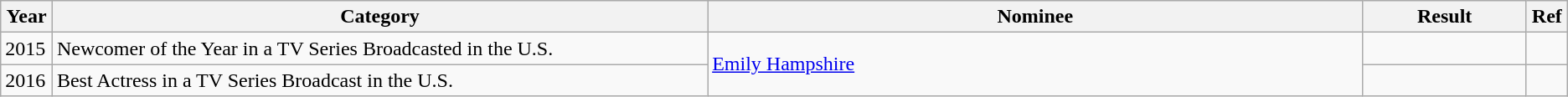<table class="wikitable">
<tr>
<th width=3%>Year</th>
<th width=40%>Category</th>
<th width=40%>Nominee</th>
<th width=10%>Result</th>
<th width=2%>Ref</th>
</tr>
<tr>
<td>2015</td>
<td>Newcomer of the Year in a TV Series Broadcasted in the U.S.</td>
<td rowspan="2"><a href='#'>Emily Hampshire</a></td>
<td></td>
<td></td>
</tr>
<tr>
<td>2016</td>
<td>Best Actress in a TV Series Broadcast in the U.S.</td>
<td></td>
<td></td>
</tr>
</table>
